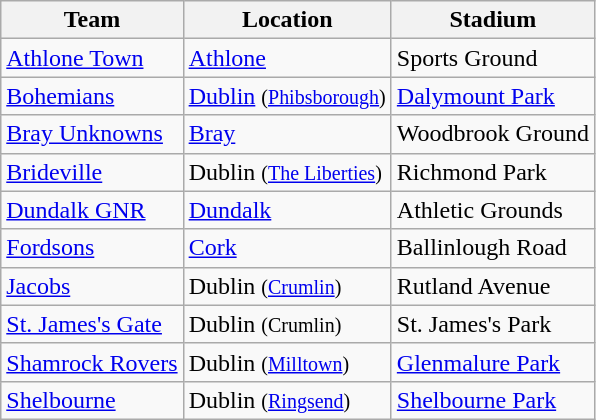<table class="wikitable sortable">
<tr>
<th>Team</th>
<th>Location</th>
<th>Stadium</th>
</tr>
<tr>
<td><a href='#'>Athlone Town</a></td>
<td><a href='#'>Athlone</a></td>
<td>Sports Ground</td>
</tr>
<tr>
<td><a href='#'>Bohemians</a></td>
<td><a href='#'>Dublin</a> <small>(<a href='#'>Phibsborough</a>)</small></td>
<td><a href='#'>Dalymount Park</a></td>
</tr>
<tr>
<td><a href='#'>Bray Unknowns</a></td>
<td><a href='#'>Bray</a></td>
<td>Woodbrook Ground</td>
</tr>
<tr>
<td><a href='#'>Brideville</a></td>
<td>Dublin <small>(<a href='#'>The Liberties</a>)</small></td>
<td>Richmond Park</td>
</tr>
<tr>
<td><a href='#'>Dundalk GNR</a></td>
<td><a href='#'>Dundalk</a></td>
<td>Athletic Grounds</td>
</tr>
<tr>
<td><a href='#'>Fordsons</a></td>
<td><a href='#'>Cork</a></td>
<td>Ballinlough Road</td>
</tr>
<tr>
<td><a href='#'>Jacobs</a></td>
<td>Dublin <small>(<a href='#'>Crumlin</a>)</small></td>
<td>Rutland Avenue</td>
</tr>
<tr>
<td><a href='#'>St. James's Gate</a></td>
<td>Dublin <small>(Crumlin)</small></td>
<td>St. James's Park</td>
</tr>
<tr>
<td><a href='#'>Shamrock Rovers</a></td>
<td>Dublin <small>(<a href='#'>Milltown</a>)</small></td>
<td><a href='#'>Glenmalure Park</a></td>
</tr>
<tr>
<td><a href='#'>Shelbourne</a></td>
<td>Dublin <small>(<a href='#'>Ringsend</a>)</small></td>
<td><a href='#'>Shelbourne Park</a></td>
</tr>
</table>
